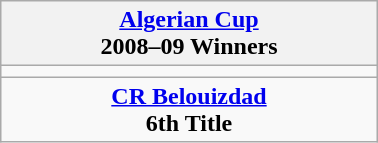<table class="wikitable" style="text-align: center; margin: 0 auto; width: 20%">
<tr>
<th><a href='#'>Algerian Cup</a><br>2008–09 Winners</th>
</tr>
<tr>
<td></td>
</tr>
<tr>
<td><strong><a href='#'>CR Belouizdad</a></strong><br><strong>6th Title</strong></td>
</tr>
</table>
